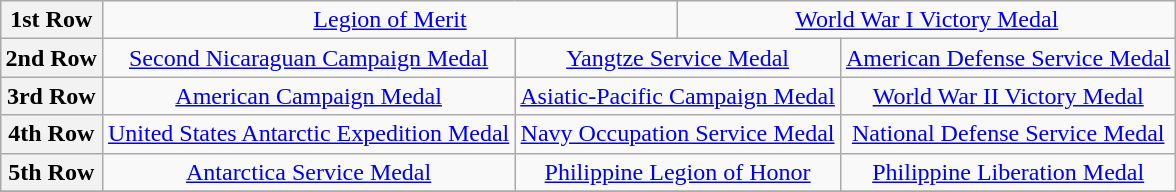<table class="wikitable" style="margin:1em auto; text-align:center;">
<tr>
<th>1st Row</th>
<td colspan="4"><a href='#'>Legion of Merit</a></td>
<td colspan="4"><a href='#'>World War I Victory Medal</a></td>
</tr>
<tr>
<th>2nd Row</th>
<td colspan="3"><a href='#'>Second Nicaraguan Campaign Medal</a></td>
<td colspan="3"><a href='#'>Yangtze Service Medal</a></td>
<td colspan="3"><a href='#'>American Defense Service Medal</a></td>
</tr>
<tr>
<th>3rd Row</th>
<td colspan="3"><a href='#'>American Campaign Medal</a></td>
<td colspan="3"><a href='#'>Asiatic-Pacific Campaign Medal</a></td>
<td colspan="3"><a href='#'>World War II Victory Medal</a></td>
</tr>
<tr>
<th>4th Row</th>
<td colspan="3"><a href='#'>United States Antarctic Expedition Medal</a></td>
<td colspan="3"><a href='#'>Navy Occupation Service Medal</a></td>
<td colspan="3"><a href='#'>National Defense Service Medal</a></td>
</tr>
<tr>
<th>5th Row</th>
<td colspan="3"><a href='#'>Antarctica Service Medal</a></td>
<td colspan="3"><a href='#'>Philippine Legion of Honor</a></td>
<td colspan="3"><a href='#'>Philippine Liberation Medal</a></td>
</tr>
<tr>
</tr>
</table>
